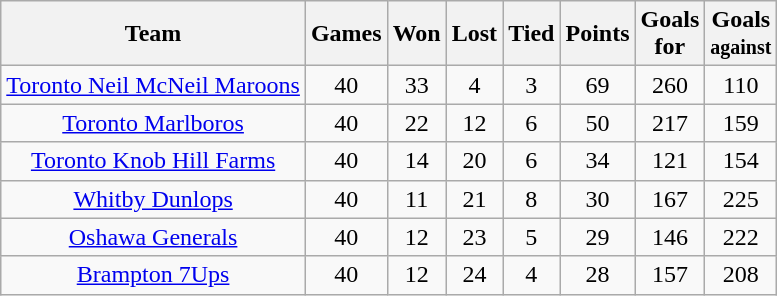<table class="wikitable">
<tr>
<th>Team</th>
<th>Games</th>
<th>Won</th>
<th>Lost</th>
<th>Tied</th>
<th>Points</th>
<th>Goals<br>for</th>
<th>Goals<br><small>against</small></th>
</tr>
<tr align="center">
<td><a href='#'>Toronto Neil McNeil Maroons</a></td>
<td>40</td>
<td>33</td>
<td>4</td>
<td>3</td>
<td>69</td>
<td>260</td>
<td>110</td>
</tr>
<tr align="center">
<td><a href='#'>Toronto Marlboros</a></td>
<td>40</td>
<td>22</td>
<td>12</td>
<td>6</td>
<td>50</td>
<td>217</td>
<td>159</td>
</tr>
<tr align="center">
<td><a href='#'>Toronto Knob Hill Farms</a></td>
<td>40</td>
<td>14</td>
<td>20</td>
<td>6</td>
<td>34</td>
<td>121</td>
<td>154</td>
</tr>
<tr align="center">
<td><a href='#'>Whitby Dunlops</a></td>
<td>40</td>
<td>11</td>
<td>21</td>
<td>8</td>
<td>30</td>
<td>167</td>
<td>225</td>
</tr>
<tr align="center">
<td><a href='#'>Oshawa Generals</a></td>
<td>40</td>
<td>12</td>
<td>23</td>
<td>5</td>
<td>29</td>
<td>146</td>
<td>222</td>
</tr>
<tr align="center">
<td><a href='#'>Brampton 7Ups</a></td>
<td>40</td>
<td>12</td>
<td>24</td>
<td>4</td>
<td>28</td>
<td>157</td>
<td>208</td>
</tr>
</table>
